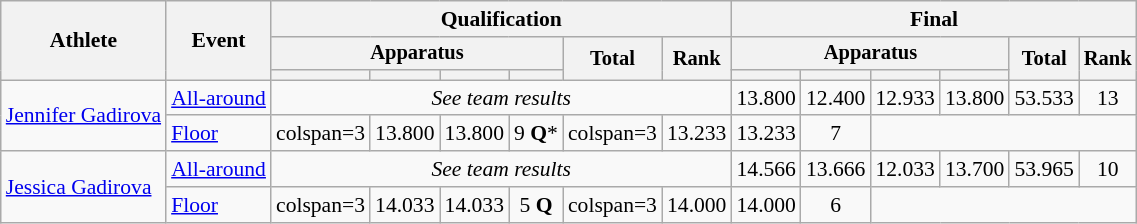<table class=wikitable style=font-size:90%;text-align:center>
<tr>
<th rowspan=3>Athlete</th>
<th rowspan=3>Event</th>
<th colspan=6>Qualification</th>
<th colspan=6>Final</th>
</tr>
<tr style=font-size:95%>
<th colspan=4>Apparatus</th>
<th rowspan=2>Total</th>
<th rowspan=2>Rank</th>
<th colspan=4>Apparatus</th>
<th rowspan=2>Total</th>
<th rowspan=2>Rank</th>
</tr>
<tr style=font-size:95%>
<th></th>
<th></th>
<th></th>
<th></th>
<th></th>
<th></th>
<th></th>
<th></th>
</tr>
<tr>
<td align=left rowspan=2><a href='#'>Jennifer Gadirova</a></td>
<td align=left><a href='#'>All-around</a></td>
<td colspan=6><em>See team results</em></td>
<td>13.800</td>
<td>12.400</td>
<td>12.933</td>
<td>13.800</td>
<td>53.533</td>
<td>13</td>
</tr>
<tr>
<td align=left><a href='#'>Floor</a></td>
<td>colspan=3 </td>
<td>13.800</td>
<td>13.800</td>
<td>9 <strong>Q</strong>*</td>
<td>colspan=3 </td>
<td>13.233</td>
<td>13.233</td>
<td>7</td>
</tr>
<tr>
<td align=left rowspan=2><a href='#'>Jessica Gadirova</a></td>
<td align=left><a href='#'>All-around</a></td>
<td colspan=6><em>See team results</em></td>
<td>14.566</td>
<td>13.666</td>
<td>12.033</td>
<td>13.700</td>
<td>53.965</td>
<td>10</td>
</tr>
<tr>
<td align=left><a href='#'>Floor</a></td>
<td>colspan=3 </td>
<td>14.033</td>
<td>14.033</td>
<td>5 <strong>Q</strong></td>
<td>colspan=3 </td>
<td>14.000</td>
<td>14.000</td>
<td>6</td>
</tr>
</table>
